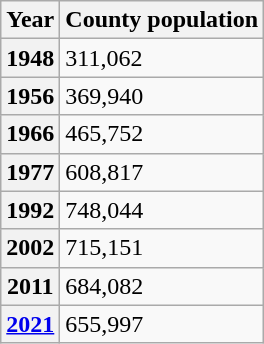<table class="wikitable">
<tr>
<th>Year</th>
<th>County population</th>
</tr>
<tr>
<th>1948</th>
<td>311,062 </td>
</tr>
<tr>
<th>1956</th>
<td>369,940 </td>
</tr>
<tr>
<th>1966</th>
<td>465,752 </td>
</tr>
<tr>
<th>1977</th>
<td>608,817 </td>
</tr>
<tr>
<th>1992</th>
<td>748,044 </td>
</tr>
<tr>
<th>2002</th>
<td>715,151 </td>
</tr>
<tr>
<th>2011</th>
<td>684,082 </td>
</tr>
<tr>
<th><a href='#'>2021</a></th>
<td>655,997 </td>
</tr>
</table>
